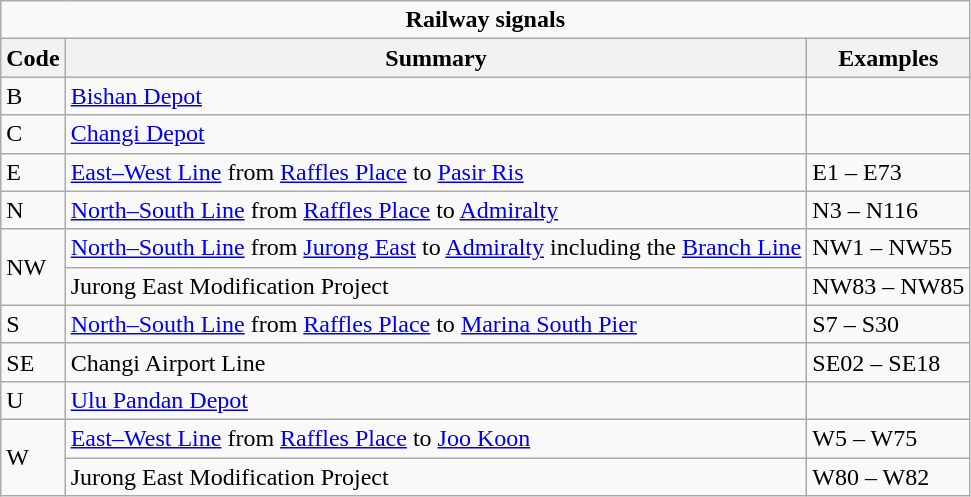<table class="wikitable">
<tr>
<td colspan=3 align="center"><strong>Railway signals</strong></td>
</tr>
<tr>
<th>Code</th>
<th>Summary</th>
<th>Examples</th>
</tr>
<tr>
<td>B</td>
<td><a href='#'>Bishan Depot</a></td>
<td></td>
</tr>
<tr>
<td>C</td>
<td><a href='#'>Changi Depot</a></td>
<td></td>
</tr>
<tr>
<td>E</td>
<td><a href='#'>East–West Line</a> from <a href='#'>Raffles Place</a> to <a href='#'>Pasir Ris</a></td>
<td>E1 – E73</td>
</tr>
<tr>
<td>N</td>
<td><a href='#'>North–South Line</a> from <a href='#'>Raffles Place</a> to <a href='#'>Admiralty</a></td>
<td>N3 – N116</td>
</tr>
<tr>
<td rowspan=2>NW</td>
<td><a href='#'>North–South Line</a> from <a href='#'>Jurong East</a> to <a href='#'>Admiralty</a> including the <a href='#'>Branch Line</a></td>
<td>NW1 – NW55</td>
</tr>
<tr>
<td>Jurong East Modification Project</td>
<td>NW83 – NW85</td>
</tr>
<tr>
<td>S</td>
<td><a href='#'>North–South Line</a> from <a href='#'>Raffles Place</a> to <a href='#'>Marina South Pier</a></td>
<td>S7 – S30</td>
</tr>
<tr>
<td>SE</td>
<td>Changi Airport Line</td>
<td>SE02 – SE18</td>
</tr>
<tr>
<td>U</td>
<td><a href='#'>Ulu Pandan Depot</a></td>
<td></td>
</tr>
<tr>
<td rowspan=2>W</td>
<td><a href='#'>East–West Line</a> from <a href='#'>Raffles Place</a> to <a href='#'>Joo Koon</a></td>
<td>W5 – W75</td>
</tr>
<tr>
<td>Jurong East Modification Project</td>
<td>W80 – W82</td>
</tr>
</table>
